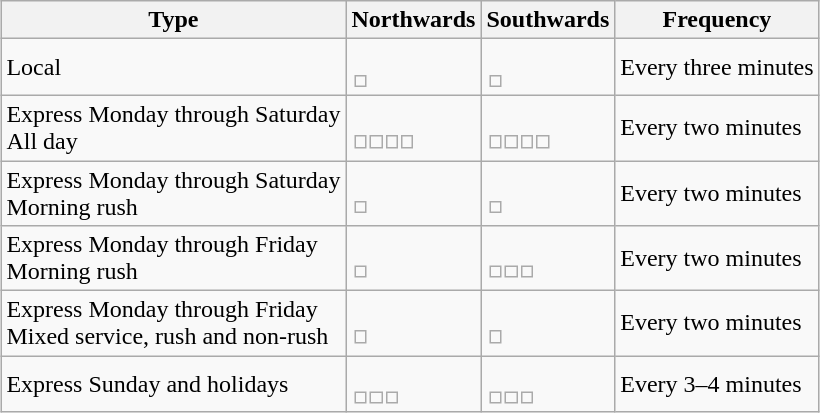<table class="wikitable" style="margin-left: auto; margin-right: auto; border: none;">
<tr>
<th>Type</th>
<th>Northwards</th>
<th>Southwards</th>
<th>Frequency</th>
</tr>
<tr>
<td>Local</td>
<td><br><table style="border:0px;">
<tr>
<td></td>
</tr>
</table>
</td>
<td><br><table style="border:0px;">
<tr>
<td></td>
</tr>
</table>
</td>
<td>Every three minutes</td>
</tr>
<tr>
<td>Express Monday through Saturday<br>All day</td>
<td><br><table style="border:0px;">
<tr>
<td></td>
<td></td>
<td></td>
<td></td>
</tr>
</table>
</td>
<td><br><table style="border:0px;">
<tr>
<td></td>
<td></td>
<td></td>
<td></td>
</tr>
</table>
</td>
<td>Every two minutes</td>
</tr>
<tr>
<td>Express Monday through Saturday<br>Morning rush</td>
<td><br><table style="border:0px;">
<tr>
<td></td>
</tr>
</table>
</td>
<td><br><table style="border:0px;">
<tr>
<td></td>
</tr>
</table>
</td>
<td>Every two minutes</td>
</tr>
<tr>
<td>Express Monday through Friday<br>Morning rush</td>
<td><br><table style="border:0px;">
<tr>
<td></td>
</tr>
</table>
</td>
<td><br><table style="border:0px;">
<tr>
<td></td>
<td></td>
<td></td>
</tr>
</table>
</td>
<td>Every two minutes</td>
</tr>
<tr>
<td>Express Monday through Friday<br>Mixed service, rush and non-rush</td>
<td><br><table style="border:0px;">
<tr>
<td></td>
</tr>
</table>
</td>
<td><br><table style="border:0px;">
<tr>
<td></td>
</tr>
</table>
</td>
<td>Every two minutes</td>
</tr>
<tr>
<td>Express Sunday and holidays</td>
<td><br><table style="border:0px;">
<tr>
<td></td>
<td></td>
<td></td>
</tr>
</table>
</td>
<td><br><table style="border:0px;">
<tr>
<td></td>
<td></td>
<td></td>
</tr>
</table>
</td>
<td>Every 3–4 minutes</td>
</tr>
</table>
